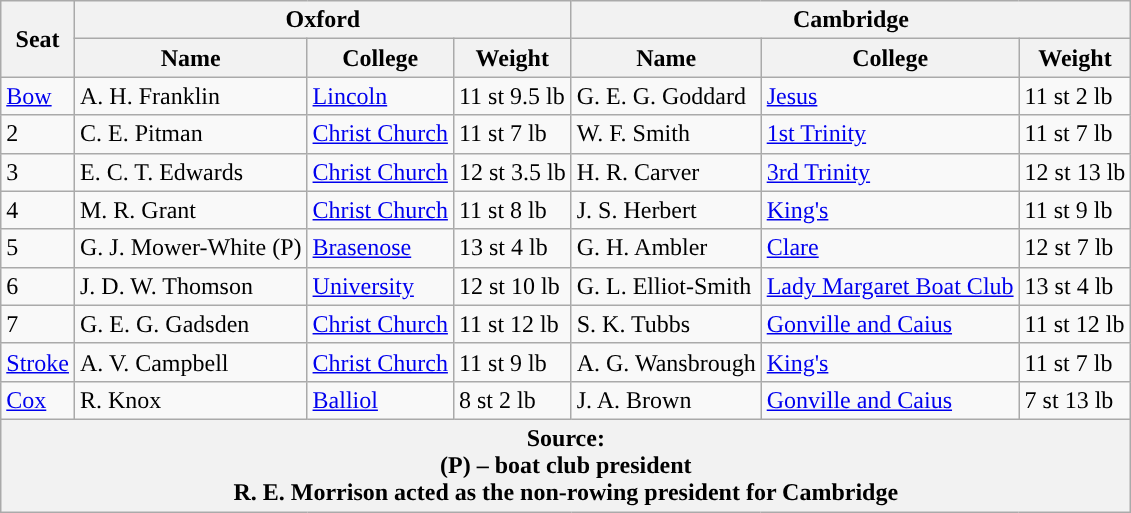<table class="wikitable">
<tr>
<th rowspan="2" scope="col">Seat</th>
<th colspan="3" scope="col">Oxford <br> </th>
<th colspan="3" scope="col">Cambridge <br> </th>
</tr>
<tr>
<th>Name</th>
<th>College</th>
<th>Weight</th>
<th>Name</th>
<th>College</th>
<th>Weight</th>
</tr>
<tr>
<td><a href='#'>Bow</a></td>
<td>A. H. Franklin</td>
<td><a href='#'>Lincoln</a></td>
<td>11 st 9.5 lb</td>
<td>G. E. G. Goddard</td>
<td><a href='#'>Jesus</a></td>
<td>11 st 2 lb</td>
</tr>
<tr>
<td>2</td>
<td>C. E. Pitman</td>
<td><a href='#'>Christ Church</a></td>
<td>11 st 7 lb</td>
<td>W. F. Smith</td>
<td><a href='#'>1st Trinity</a></td>
<td>11 st 7 lb</td>
</tr>
<tr>
<td>3</td>
<td>E. C. T. Edwards</td>
<td><a href='#'>Christ Church</a></td>
<td>12 st 3.5 lb</td>
<td>H. R. Carver</td>
<td><a href='#'>3rd Trinity</a></td>
<td>12 st 13 lb</td>
</tr>
<tr>
<td>4</td>
<td>M. R. Grant</td>
<td><a href='#'>Christ Church</a></td>
<td>11 st 8 lb</td>
<td>J. S. Herbert</td>
<td><a href='#'>King's</a></td>
<td>11 st 9 lb</td>
</tr>
<tr>
<td>5</td>
<td>G. J. Mower-White (P)</td>
<td><a href='#'>Brasenose</a></td>
<td>13 st 4 lb</td>
<td>G. H. Ambler</td>
<td><a href='#'>Clare</a></td>
<td>12 st 7 lb</td>
</tr>
<tr>
<td>6</td>
<td>J. D. W. Thomson</td>
<td><a href='#'>University</a></td>
<td>12 st 10 lb</td>
<td>G. L. Elliot-Smith</td>
<td><a href='#'>Lady Margaret Boat Club</a></td>
<td>13 st 4 lb</td>
</tr>
<tr>
<td>7</td>
<td>G. E. G. Gadsden</td>
<td><a href='#'>Christ Church</a></td>
<td>11 st 12 lb</td>
<td>S. K. Tubbs</td>
<td><a href='#'>Gonville and Caius</a></td>
<td>11 st 12 lb</td>
</tr>
<tr>
<td><a href='#'>Stroke</a></td>
<td>A. V. Campbell</td>
<td><a href='#'>Christ Church</a></td>
<td>11 st 9 lb</td>
<td>A. G. Wansbrough</td>
<td><a href='#'>King's</a></td>
<td>11 st 7 lb</td>
</tr>
<tr>
<td><a href='#'>Cox</a></td>
<td>R. Knox</td>
<td><a href='#'>Balliol</a></td>
<td>8 st 2 lb</td>
<td>J. A. Brown</td>
<td><a href='#'>Gonville and Caius</a></td>
<td>7 st 13 lb</td>
</tr>
<tr>
<th colspan="7">Source:<br>(P) – boat club president<br>R. E. Morrison acted as the non-rowing president for Cambridge</th>
</tr>
</table>
